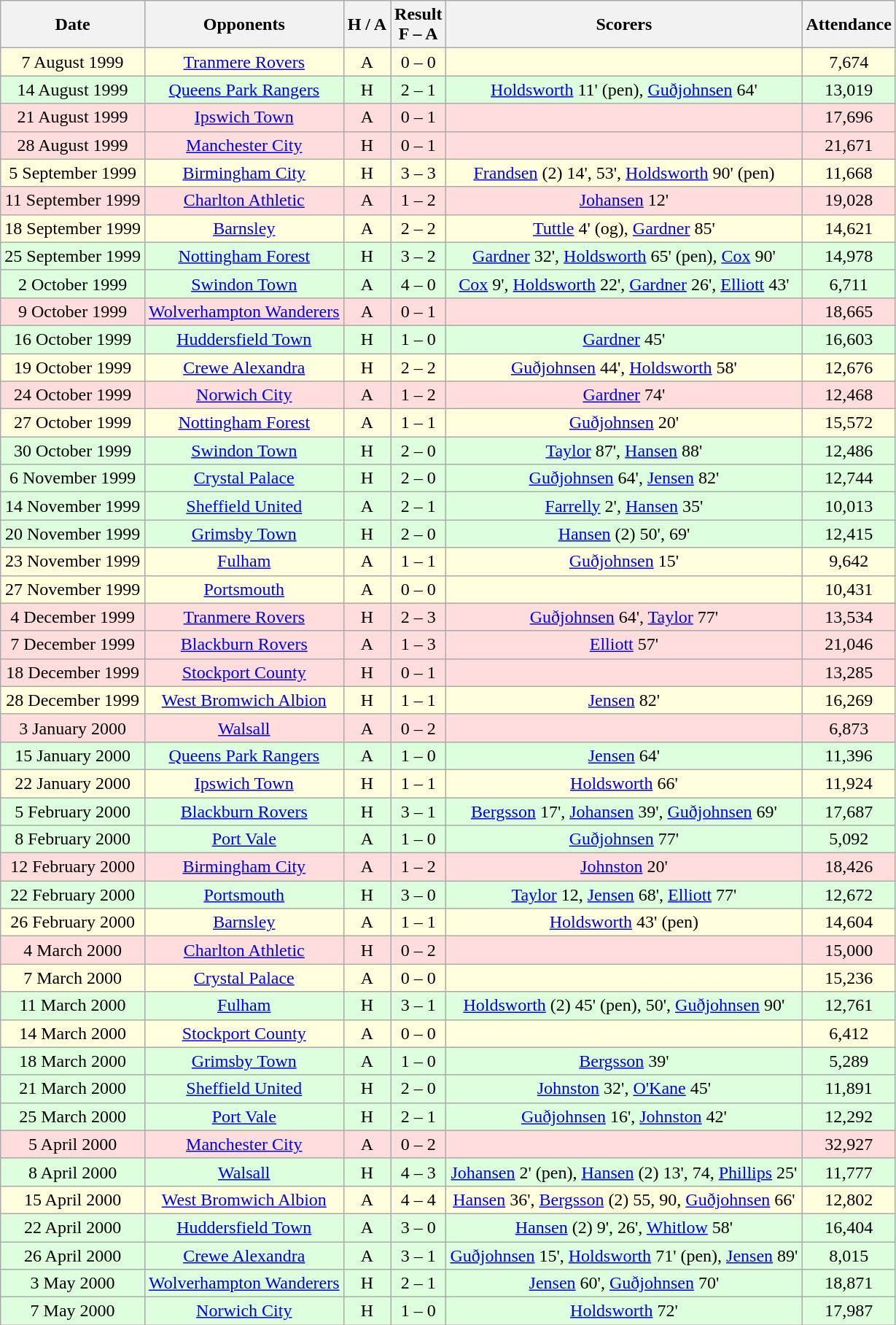<table class="wikitable" style="text-align:center">
<tr>
<th>Date</th>
<th>Opponents</th>
<th>H / A</th>
<th>Result<br>F – A</th>
<th>Scorers</th>
<th>Attendance</th>
</tr>
<tr bgcolor="#ffffdd">
<td>7 August 1999</td>
<td><a href='#'>Tranmere Rovers</a></td>
<td>A</td>
<td>0 – 0</td>
<td></td>
<td>7,674</td>
</tr>
<tr bgcolor="#ddffdd">
<td>14 August 1999</td>
<td><a href='#'>Queens Park Rangers</a></td>
<td>H</td>
<td>2 – 1</td>
<td><a href='#'>Holdsworth</a> 11' (pen), <a href='#'>Guðjohnsen</a> 64'</td>
<td>13,019</td>
</tr>
<tr bgcolor="#ffdddd">
<td>21 August 1999</td>
<td><a href='#'>Ipswich Town</a></td>
<td>A</td>
<td>0 – 1</td>
<td></td>
<td>17,696</td>
</tr>
<tr bgcolor="#ffdddd">
<td>28 August 1999</td>
<td><a href='#'>Manchester City</a></td>
<td>H</td>
<td>0 – 1</td>
<td></td>
<td>21,671</td>
</tr>
<tr bgcolor="#ffffdd">
<td>5 September 1999</td>
<td><a href='#'>Birmingham City</a></td>
<td>H</td>
<td>3 – 3</td>
<td><a href='#'>Frandsen</a> (2) 14', 53', <a href='#'>Holdsworth</a> 90' (pen)</td>
<td>11,668</td>
</tr>
<tr bgcolor="#ffdddd">
<td>11 September 1999</td>
<td><a href='#'>Charlton Athletic</a></td>
<td>A</td>
<td>1 – 2</td>
<td><a href='#'>Johansen</a> 12'</td>
<td>19,028</td>
</tr>
<tr bgcolor="#ffffdd">
<td>18 September 1999</td>
<td><a href='#'>Barnsley</a></td>
<td>A</td>
<td>2 – 2</td>
<td><a href='#'>Tuttle</a> 4' (og), <a href='#'>Gardner</a> 85'</td>
<td>14,621</td>
</tr>
<tr bgcolor="#ddffdd">
<td>25 September 1999</td>
<td><a href='#'>Nottingham Forest</a></td>
<td>H</td>
<td>3 – 2</td>
<td><a href='#'>Gardner</a> 32', <a href='#'>Holdsworth</a> 65' (pen), <a href='#'>Cox</a> 90'</td>
<td>14,978</td>
</tr>
<tr bgcolor="#ddffdd">
<td>2 October 1999</td>
<td><a href='#'>Swindon Town</a></td>
<td>A</td>
<td>4 – 0</td>
<td><a href='#'>Cox</a> 9', <a href='#'>Holdsworth</a> 22', <a href='#'>Gardner</a> 26', <a href='#'>Elliott</a> 43'</td>
<td>6,711</td>
</tr>
<tr bgcolor="#ffdddd">
<td>9 October 1999</td>
<td><a href='#'>Wolverhampton Wanderers</a></td>
<td>A</td>
<td>0 – 1</td>
<td></td>
<td>18,665</td>
</tr>
<tr bgcolor="#ddffdd">
<td>16 October 1999</td>
<td><a href='#'>Huddersfield Town</a></td>
<td>H</td>
<td>1 – 0</td>
<td><a href='#'>Gardner</a> 45'</td>
<td>16,603</td>
</tr>
<tr bgcolor="#ffffdd">
<td>19 October 1999</td>
<td><a href='#'>Crewe Alexandra</a></td>
<td>H</td>
<td>2 – 2</td>
<td><a href='#'>Guðjohnsen</a> 44', <a href='#'>Holdsworth</a> 58'</td>
<td>12,676</td>
</tr>
<tr bgcolor="#ffdddd">
<td>24 October 1999</td>
<td><a href='#'>Norwich City</a></td>
<td>A</td>
<td>1 – 2</td>
<td><a href='#'>Gardner</a> 74'</td>
<td>12,468</td>
</tr>
<tr bgcolor="#ffffdd">
<td>27 October 1999</td>
<td><a href='#'>Nottingham Forest</a></td>
<td>A</td>
<td>1 – 1</td>
<td><a href='#'>Guðjohnsen</a> 20'</td>
<td>15,572</td>
</tr>
<tr bgcolor="#ddffdd">
<td>30 October 1999</td>
<td><a href='#'>Swindon Town</a></td>
<td>H</td>
<td>2 – 0</td>
<td><a href='#'>Taylor</a> 87', <a href='#'>Hansen</a> 88'</td>
<td>12,486</td>
</tr>
<tr bgcolor="#ddffdd">
<td>6 November 1999</td>
<td><a href='#'>Crystal Palace</a></td>
<td>H</td>
<td>2 – 0</td>
<td><a href='#'>Guðjohnsen</a> 64', <a href='#'>Jensen</a> 82'</td>
<td>12,744</td>
</tr>
<tr bgcolor="#ddffdd">
<td>14 November 1999</td>
<td><a href='#'>Sheffield United</a></td>
<td>A</td>
<td>2 – 1</td>
<td><a href='#'>Farrelly</a> 2', <a href='#'>Hansen</a> 35'</td>
<td>10,013</td>
</tr>
<tr bgcolor="#ddffdd">
<td>20 November 1999</td>
<td><a href='#'>Grimsby Town</a></td>
<td>H</td>
<td>2 – 0</td>
<td><a href='#'>Hansen</a> (2) 50', 69'</td>
<td>12,415</td>
</tr>
<tr bgcolor="#ffffdd">
<td>23 November 1999</td>
<td><a href='#'>Fulham</a></td>
<td>A</td>
<td>1 – 1</td>
<td><a href='#'>Guðjohnsen</a> 15'</td>
<td>9,642</td>
</tr>
<tr bgcolor="#ffffdd">
<td>27 November 1999</td>
<td><a href='#'>Portsmouth</a></td>
<td>A</td>
<td>0 – 0</td>
<td></td>
<td>10,431</td>
</tr>
<tr bgcolor="#ffdddd">
<td>4 December 1999</td>
<td><a href='#'>Tranmere Rovers</a></td>
<td>H</td>
<td>2 – 3</td>
<td><a href='#'>Guðjohnsen</a> 64', <a href='#'>Taylor</a> 77'</td>
<td>13,534</td>
</tr>
<tr bgcolor="#ffdddd">
<td>7 December 1999</td>
<td><a href='#'>Blackburn Rovers</a></td>
<td>A</td>
<td>1 – 3</td>
<td><a href='#'>Elliott</a> 57'</td>
<td>21,046</td>
</tr>
<tr bgcolor="#ffdddd">
<td>18 December 1999</td>
<td><a href='#'>Stockport County</a></td>
<td>H</td>
<td>0 – 1</td>
<td></td>
<td>13,285</td>
</tr>
<tr bgcolor="#ffffdd">
<td>28 December 1999</td>
<td><a href='#'>West Bromwich Albion</a></td>
<td>H</td>
<td>1 – 1</td>
<td><a href='#'>Jensen</a> 82'</td>
<td>16,269</td>
</tr>
<tr bgcolor="#ffdddd">
<td>3 January 2000</td>
<td><a href='#'>Walsall</a></td>
<td>A</td>
<td>0 – 2</td>
<td></td>
<td>6,873</td>
</tr>
<tr bgcolor="#ddffdd">
<td>15 January 2000</td>
<td><a href='#'>Queens Park Rangers</a></td>
<td>A</td>
<td>1 – 0</td>
<td><a href='#'>Jensen</a> 64'</td>
<td>11,396</td>
</tr>
<tr bgcolor="#ffffdd">
<td>22 January 2000</td>
<td><a href='#'>Ipswich Town</a></td>
<td>H</td>
<td>1 – 1</td>
<td><a href='#'>Holdsworth</a> 66'</td>
<td>11,924</td>
</tr>
<tr bgcolor="#ddffdd">
<td>5 February 2000</td>
<td><a href='#'>Blackburn Rovers</a></td>
<td>H</td>
<td>3 – 1</td>
<td><a href='#'>Bergsson</a> 17', <a href='#'>Johansen</a> 39', <a href='#'>Guðjohnsen</a> 69'</td>
<td>17,687</td>
</tr>
<tr bgcolor="#ddffdd">
<td>8 February 2000</td>
<td><a href='#'>Port Vale</a></td>
<td>A</td>
<td>1 – 0</td>
<td><a href='#'>Guðjohnsen</a> 77'</td>
<td>5,092</td>
</tr>
<tr bgcolor="#ffdddd">
<td>12 February 2000</td>
<td><a href='#'>Birmingham City</a></td>
<td>A</td>
<td>1 – 2</td>
<td><a href='#'>Johnston</a> 20'</td>
<td>18,426</td>
</tr>
<tr bgcolor="#ddffdd">
<td>22 February 2000</td>
<td><a href='#'>Portsmouth</a></td>
<td>H</td>
<td>3 – 0</td>
<td><a href='#'>Taylor</a> 12, <a href='#'>Jensen</a> 68', <a href='#'>Elliott</a> 77'</td>
<td>12,672</td>
</tr>
<tr bgcolor="#ffffdd">
<td>26 February 2000</td>
<td><a href='#'>Barnsley</a></td>
<td>A</td>
<td>1 – 1</td>
<td><a href='#'>Holdsworth</a> 43' (pen)</td>
<td>14,604</td>
</tr>
<tr bgcolor="#ffdddd">
<td>4 March 2000</td>
<td><a href='#'>Charlton Athletic</a></td>
<td>H</td>
<td>0 – 2</td>
<td></td>
<td>15,000</td>
</tr>
<tr bgcolor="#ffffdd">
<td>7 March 2000</td>
<td><a href='#'>Crystal Palace</a></td>
<td>A</td>
<td>0 – 0</td>
<td></td>
<td>15,236</td>
</tr>
<tr bgcolor="#ddffdd">
<td>11 March 2000</td>
<td><a href='#'>Fulham</a></td>
<td>H</td>
<td>3 – 1</td>
<td><a href='#'>Holdsworth</a> (2) 45' (pen), 50', <a href='#'>Guðjohnsen</a> 90'</td>
<td>12,761</td>
</tr>
<tr bgcolor="#ffffdd">
<td>14 March 2000</td>
<td><a href='#'>Stockport County</a></td>
<td>A</td>
<td>0 – 0</td>
<td></td>
<td>6,412</td>
</tr>
<tr bgcolor="#ddffdd">
<td>18 March 2000</td>
<td><a href='#'>Grimsby Town</a></td>
<td>A</td>
<td>1 – 0</td>
<td><a href='#'>Bergsson</a> 39'</td>
<td>5,289</td>
</tr>
<tr bgcolor="#ddffdd">
<td>21 March 2000</td>
<td><a href='#'>Sheffield United</a></td>
<td>H</td>
<td>2 – 0</td>
<td><a href='#'>Johnston</a> 32', <a href='#'>O'Kane</a> 45'</td>
<td>11,891</td>
</tr>
<tr bgcolor="#ddffdd">
<td>25 March 2000</td>
<td><a href='#'>Port Vale</a></td>
<td>H</td>
<td>2 – 1</td>
<td><a href='#'>Guðjohnsen</a> 16', <a href='#'>Johnston</a> 42'</td>
<td>12,292</td>
</tr>
<tr bgcolor="#ffdddd">
<td>5 April 2000</td>
<td><a href='#'>Manchester City</a></td>
<td>A</td>
<td>0 – 2</td>
<td></td>
<td>32,927</td>
</tr>
<tr bgcolor="#ddffdd">
<td>8 April 2000</td>
<td><a href='#'>Walsall</a></td>
<td>H</td>
<td>4 – 3</td>
<td><a href='#'>Johansen</a> 2' (pen), <a href='#'>Hansen</a> (2) 13', 74, <a href='#'>Phillips</a> 25'</td>
<td>11,777</td>
</tr>
<tr bgcolor="#ffffdd">
<td>15 April 2000</td>
<td><a href='#'>West Bromwich Albion</a></td>
<td>A</td>
<td>4 – 4</td>
<td><a href='#'>Hansen</a> 36', <a href='#'>Bergsson</a> (2) 55, 90, <a href='#'>Guðjohnsen</a> 66'</td>
<td>12,802</td>
</tr>
<tr bgcolor="#ddffdd">
<td>22 April 2000</td>
<td><a href='#'>Huddersfield Town</a></td>
<td>A</td>
<td>3 – 0</td>
<td><a href='#'>Hansen</a> (2) 9', 26', <a href='#'>Whitlow</a> 58'</td>
<td>16,404</td>
</tr>
<tr bgcolor="#ddffdd">
<td>26 April 2000</td>
<td><a href='#'>Crewe Alexandra</a></td>
<td>A</td>
<td>3 – 1</td>
<td><a href='#'>Guðjohnsen</a> 15', <a href='#'>Holdsworth</a> 71' (pen), <a href='#'>Jensen</a> 89'</td>
<td>8,015</td>
</tr>
<tr bgcolor="#ddffdd">
<td>3 May 2000</td>
<td><a href='#'>Wolverhampton Wanderers</a></td>
<td>H</td>
<td>2 – 1</td>
<td><a href='#'>Jensen</a> 60', <a href='#'>Guðjohnsen</a> 70'</td>
<td>18,871</td>
</tr>
<tr bgcolor="#ddffdd">
<td>7 May 2000</td>
<td><a href='#'>Norwich City</a></td>
<td>H</td>
<td>1 – 0</td>
<td><a href='#'>Holdsworth</a> 72'</td>
<td>17,987</td>
</tr>
</table>
